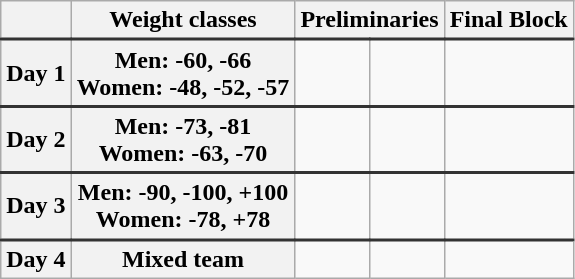<table class=wikitable style="text-align:center;">
<tr>
<th></th>
<th>Weight classes</th>
<th colspan=2>Preliminaries</th>
<th>Final Block</th>
</tr>
<tr style="border-top: 2px solid #333333;">
<th>Day 1</th>
<th>Men: -60, -66 <br> Women: -48, -52, -57</th>
<td></td>
<td></td>
<td></td>
</tr>
<tr style="border-top: 2px solid #333333;">
<th>Day 2</th>
<th>Men: -73, -81<br> Women: -63, -70</th>
<td></td>
<td></td>
<td></td>
</tr>
<tr style="border-top: 2px solid #333333;">
<th>Day 3</th>
<th>Men: -90, -100, +100 <br> Women: -78, +78</th>
<td></td>
<td></td>
<td></td>
</tr>
<tr style="border-top: 2px solid #333333;">
<th>Day 4</th>
<th>Mixed team</th>
<td></td>
<td></td>
<td></td>
</tr>
</table>
